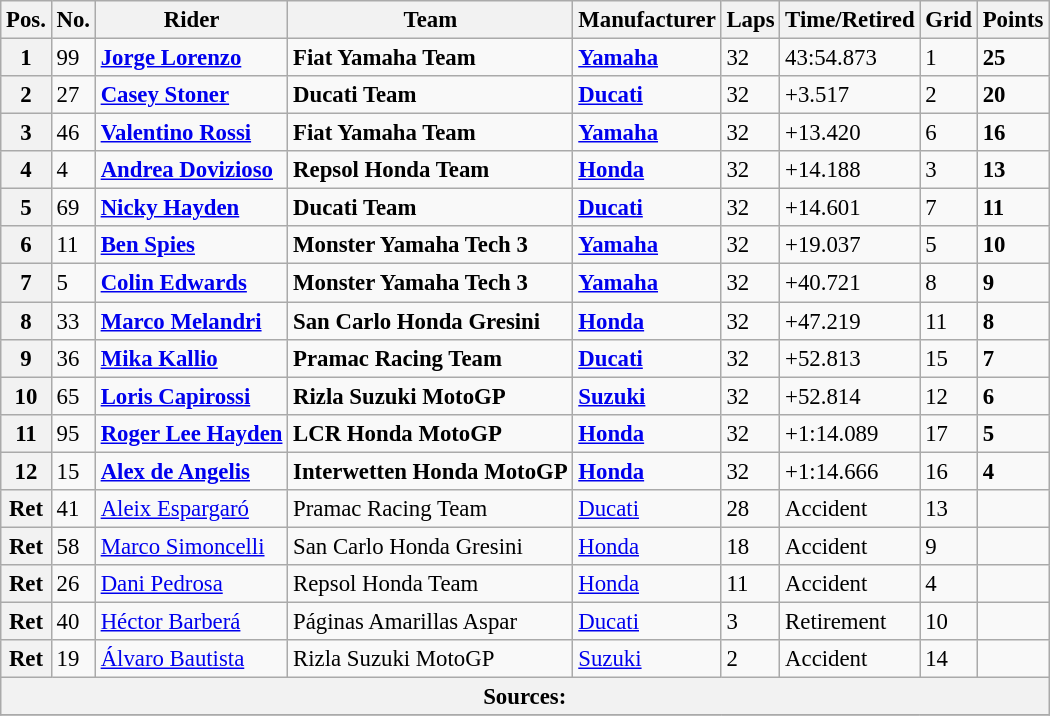<table class="wikitable" style="font-size: 95%;">
<tr>
<th>Pos.</th>
<th>No.</th>
<th>Rider</th>
<th>Team</th>
<th>Manufacturer</th>
<th>Laps</th>
<th>Time/Retired</th>
<th>Grid</th>
<th>Points</th>
</tr>
<tr>
<th>1</th>
<td>99</td>
<td> <strong><a href='#'>Jorge Lorenzo</a></strong></td>
<td><strong>Fiat Yamaha Team</strong></td>
<td><strong><a href='#'>Yamaha</a></strong></td>
<td>32</td>
<td>43:54.873</td>
<td>1</td>
<td><strong>25</strong></td>
</tr>
<tr>
<th>2</th>
<td>27</td>
<td> <strong><a href='#'>Casey Stoner</a></strong></td>
<td><strong>Ducati Team</strong></td>
<td><strong><a href='#'>Ducati</a></strong></td>
<td>32</td>
<td>+3.517</td>
<td>2</td>
<td><strong>20</strong></td>
</tr>
<tr>
<th>3</th>
<td>46</td>
<td> <strong><a href='#'>Valentino Rossi</a></strong></td>
<td><strong>Fiat Yamaha Team</strong></td>
<td><strong><a href='#'>Yamaha</a></strong></td>
<td>32</td>
<td>+13.420</td>
<td>6</td>
<td><strong>16</strong></td>
</tr>
<tr>
<th>4</th>
<td>4</td>
<td> <strong><a href='#'>Andrea Dovizioso</a></strong></td>
<td><strong>Repsol Honda Team</strong></td>
<td><strong><a href='#'>Honda</a></strong></td>
<td>32</td>
<td>+14.188</td>
<td>3</td>
<td><strong>13</strong></td>
</tr>
<tr>
<th>5</th>
<td>69</td>
<td> <strong><a href='#'>Nicky Hayden</a></strong></td>
<td><strong>Ducati Team</strong></td>
<td><strong><a href='#'>Ducati</a></strong></td>
<td>32</td>
<td>+14.601</td>
<td>7</td>
<td><strong>11</strong></td>
</tr>
<tr>
<th>6</th>
<td>11</td>
<td> <strong><a href='#'>Ben Spies</a></strong></td>
<td><strong>Monster Yamaha Tech 3</strong></td>
<td><strong><a href='#'>Yamaha</a></strong></td>
<td>32</td>
<td>+19.037</td>
<td>5</td>
<td><strong>10</strong></td>
</tr>
<tr>
<th>7</th>
<td>5</td>
<td> <strong><a href='#'>Colin Edwards</a></strong></td>
<td><strong>Monster Yamaha Tech 3</strong></td>
<td><strong><a href='#'>Yamaha</a></strong></td>
<td>32</td>
<td>+40.721</td>
<td>8</td>
<td><strong>9</strong></td>
</tr>
<tr>
<th>8</th>
<td>33</td>
<td> <strong><a href='#'>Marco Melandri</a></strong></td>
<td><strong>San Carlo Honda Gresini</strong></td>
<td><strong><a href='#'>Honda</a></strong></td>
<td>32</td>
<td>+47.219</td>
<td>11</td>
<td><strong>8</strong></td>
</tr>
<tr>
<th>9</th>
<td>36</td>
<td> <strong><a href='#'>Mika Kallio</a></strong></td>
<td><strong>Pramac Racing Team</strong></td>
<td><strong><a href='#'>Ducati</a></strong></td>
<td>32</td>
<td>+52.813</td>
<td>15</td>
<td><strong>7</strong></td>
</tr>
<tr>
<th>10</th>
<td>65</td>
<td> <strong><a href='#'>Loris Capirossi</a></strong></td>
<td><strong>Rizla Suzuki MotoGP</strong></td>
<td><strong><a href='#'>Suzuki</a></strong></td>
<td>32</td>
<td>+52.814</td>
<td>12</td>
<td><strong>6</strong></td>
</tr>
<tr>
<th>11</th>
<td>95</td>
<td> <strong><a href='#'>Roger Lee Hayden</a></strong></td>
<td><strong>LCR Honda MotoGP</strong></td>
<td><strong><a href='#'>Honda</a></strong></td>
<td>32</td>
<td>+1:14.089</td>
<td>17</td>
<td><strong>5</strong></td>
</tr>
<tr>
<th>12</th>
<td>15</td>
<td> <strong><a href='#'>Alex de Angelis</a></strong></td>
<td><strong>Interwetten Honda MotoGP</strong></td>
<td><strong><a href='#'>Honda</a></strong></td>
<td>32</td>
<td>+1:14.666</td>
<td>16</td>
<td><strong>4</strong></td>
</tr>
<tr>
<th>Ret</th>
<td>41</td>
<td> <a href='#'>Aleix Espargaró</a></td>
<td>Pramac Racing Team</td>
<td><a href='#'>Ducati</a></td>
<td>28</td>
<td>Accident</td>
<td>13</td>
<td></td>
</tr>
<tr>
<th>Ret</th>
<td>58</td>
<td> <a href='#'>Marco Simoncelli</a></td>
<td>San Carlo Honda Gresini</td>
<td><a href='#'>Honda</a></td>
<td>18</td>
<td>Accident</td>
<td>9</td>
<td></td>
</tr>
<tr>
<th>Ret</th>
<td>26</td>
<td> <a href='#'>Dani Pedrosa</a></td>
<td>Repsol Honda Team</td>
<td><a href='#'>Honda</a></td>
<td>11</td>
<td>Accident</td>
<td>4</td>
<td></td>
</tr>
<tr>
<th>Ret</th>
<td>40</td>
<td> <a href='#'>Héctor Barberá</a></td>
<td>Páginas Amarillas Aspar</td>
<td><a href='#'>Ducati</a></td>
<td>3</td>
<td>Retirement</td>
<td>10</td>
<td></td>
</tr>
<tr>
<th>Ret</th>
<td>19</td>
<td> <a href='#'>Álvaro Bautista</a></td>
<td>Rizla Suzuki MotoGP</td>
<td><a href='#'>Suzuki</a></td>
<td>2</td>
<td>Accident</td>
<td>14</td>
<td></td>
</tr>
<tr>
<th colspan=9>Sources:</th>
</tr>
<tr>
</tr>
</table>
